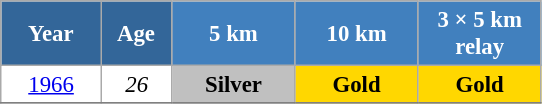<table class="wikitable" style="font-size:95%; text-align:center; border:grey solid 1px; border-collapse:collapse; background:#ffffff;">
<tr>
<th style="background-color:#369; color:white; width:60px;"> Year </th>
<th style="background-color:#369; color:white; width:40px;"> Age </th>
<th style="background-color:#4180be; color:white; width:75px;"> 5 km </th>
<th style="background-color:#4180be; color:white; width:75px;"> 10 km </th>
<th style="background-color:#4180be; color:white; width:75px;"> 3 × 5 km <br> relay </th>
</tr>
<tr>
<td><a href='#'>1966</a></td>
<td><em>26</em></td>
<td style="background:silver;"><strong>Silver</strong></td>
<td style="background:gold;"><strong>Gold</strong></td>
<td style="background:gold;"><strong>Gold</strong></td>
</tr>
<tr>
</tr>
</table>
